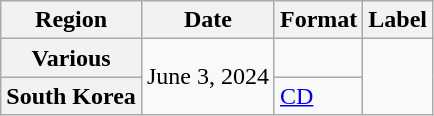<table class="wikitable plainrowheaders">
<tr>
<th scope="col">Region</th>
<th scope="col">Date</th>
<th scope="col">Format</th>
<th scope="col">Label</th>
</tr>
<tr>
<th scope="row">Various</th>
<td rowspan="2">June 3, 2024</td>
<td></td>
<td rowspan="2"></td>
</tr>
<tr>
<th scope="row">South Korea</th>
<td><a href='#'>CD</a></td>
</tr>
</table>
